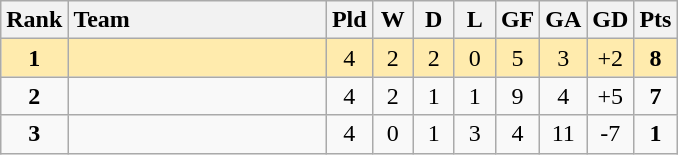<table class="wikitable" style="text-align: center;">
<tr>
<th width=30>Rank</th>
<th width=165 style="text-align:left;">Team</th>
<th width=20>Pld</th>
<th width=20>W</th>
<th width=20>D</th>
<th width=20>L</th>
<th width=20>GF</th>
<th width=20>GA</th>
<th width=20>GD</th>
<th width=20>Pts</th>
</tr>
<tr style="background:#ffebad;">
<td><strong>1</strong></td>
<td style="text-align:left;"></td>
<td>4</td>
<td>2</td>
<td>2</td>
<td>0</td>
<td>5</td>
<td>3</td>
<td>+2</td>
<td><strong>8</strong></td>
</tr>
<tr>
<td><strong>2</strong></td>
<td style="text-align:left;"></td>
<td>4</td>
<td>2</td>
<td>1</td>
<td>1</td>
<td>9</td>
<td>4</td>
<td>+5</td>
<td><strong>7</strong></td>
</tr>
<tr>
<td><strong>3</strong></td>
<td style="text-align:left;"></td>
<td>4</td>
<td>0</td>
<td>1</td>
<td>3</td>
<td>4</td>
<td>11</td>
<td>-7</td>
<td><strong>1</strong></td>
</tr>
</table>
